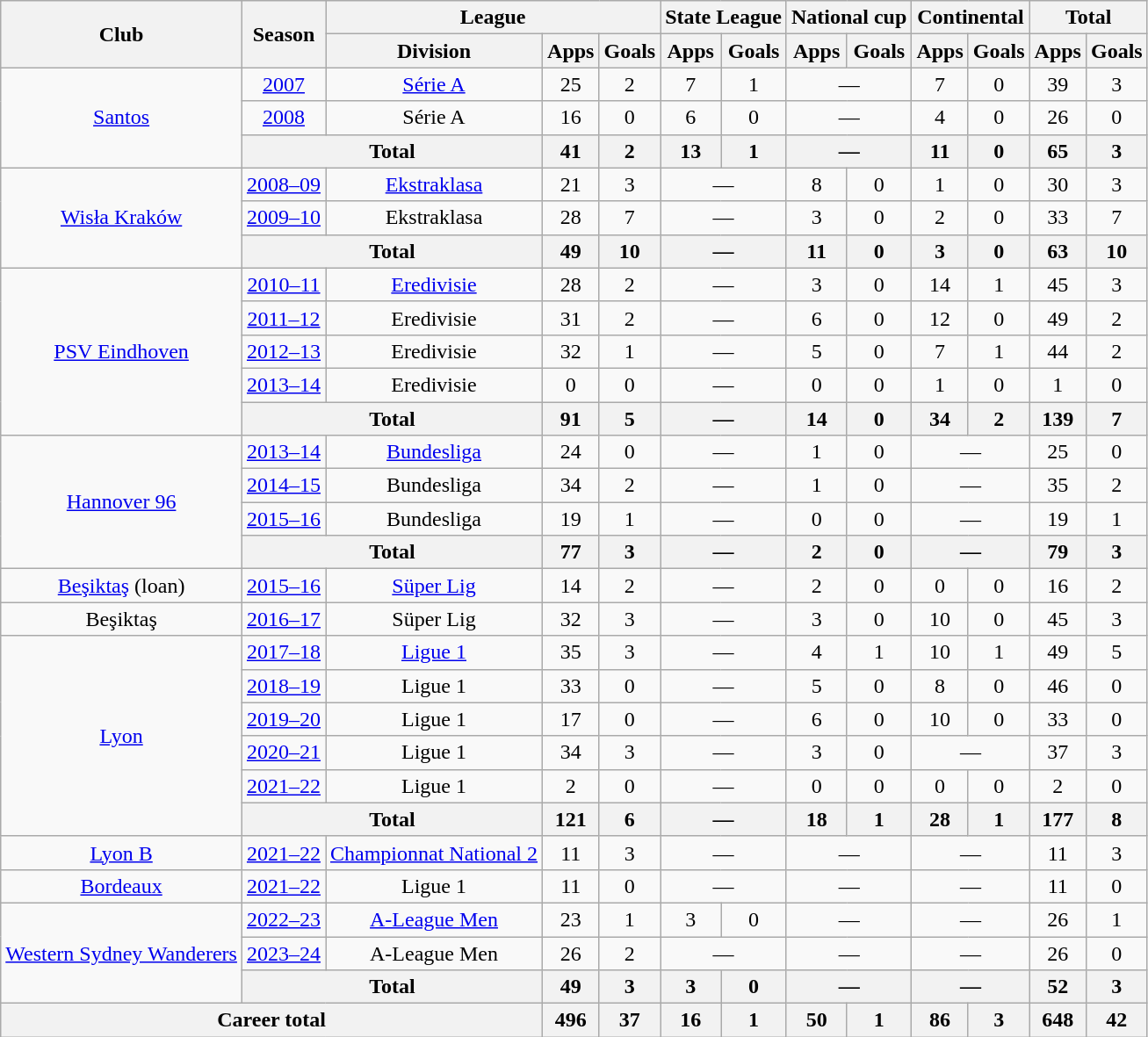<table class="wikitable" style="text-align: center">
<tr>
<th rowspan="2">Club</th>
<th rowspan="2">Season</th>
<th colspan="3">League</th>
<th colspan="2">State League</th>
<th colspan="2">National cup</th>
<th colspan="2">Continental</th>
<th colspan="2">Total</th>
</tr>
<tr>
<th>Division</th>
<th>Apps</th>
<th>Goals</th>
<th>Apps</th>
<th>Goals</th>
<th>Apps</th>
<th>Goals</th>
<th>Apps</th>
<th>Goals</th>
<th>Apps</th>
<th>Goals</th>
</tr>
<tr>
<td rowspan="3"><a href='#'>Santos</a></td>
<td><a href='#'>2007</a></td>
<td><a href='#'>Série A</a></td>
<td>25</td>
<td>2</td>
<td>7</td>
<td>1</td>
<td colspan="2">—</td>
<td>7</td>
<td>0</td>
<td>39</td>
<td>3</td>
</tr>
<tr>
<td><a href='#'>2008</a></td>
<td>Série A</td>
<td>16</td>
<td>0</td>
<td>6</td>
<td>0</td>
<td colspan="2">—</td>
<td>4</td>
<td>0</td>
<td>26</td>
<td>0</td>
</tr>
<tr>
<th colspan="2">Total</th>
<th>41</th>
<th>2</th>
<th>13</th>
<th>1</th>
<th colspan="2">—</th>
<th>11</th>
<th>0</th>
<th>65</th>
<th>3</th>
</tr>
<tr>
<td rowspan="3"><a href='#'>Wisła Kraków</a></td>
<td><a href='#'>2008–09</a></td>
<td><a href='#'>Ekstraklasa</a></td>
<td>21</td>
<td>3</td>
<td colspan="2">—</td>
<td>8</td>
<td>0</td>
<td>1</td>
<td>0</td>
<td>30</td>
<td>3</td>
</tr>
<tr>
<td><a href='#'>2009–10</a></td>
<td>Ekstraklasa</td>
<td>28</td>
<td>7</td>
<td colspan="2">—</td>
<td>3</td>
<td>0</td>
<td>2</td>
<td>0</td>
<td>33</td>
<td>7</td>
</tr>
<tr>
<th colspan="2">Total</th>
<th>49</th>
<th>10</th>
<th colspan="2">—</th>
<th>11</th>
<th>0</th>
<th>3</th>
<th>0</th>
<th>63</th>
<th>10</th>
</tr>
<tr>
<td rowspan="5"><a href='#'>PSV Eindhoven</a></td>
<td><a href='#'>2010–11</a></td>
<td><a href='#'>Eredivisie</a></td>
<td>28</td>
<td>2</td>
<td colspan="2">—</td>
<td>3</td>
<td>0</td>
<td>14</td>
<td>1</td>
<td>45</td>
<td>3</td>
</tr>
<tr>
<td><a href='#'>2011–12</a></td>
<td>Eredivisie</td>
<td>31</td>
<td>2</td>
<td colspan="2">—</td>
<td>6</td>
<td>0</td>
<td>12</td>
<td>0</td>
<td>49</td>
<td>2</td>
</tr>
<tr>
<td><a href='#'>2012–13</a></td>
<td>Eredivisie</td>
<td>32</td>
<td>1</td>
<td colspan="2">—</td>
<td>5</td>
<td>0</td>
<td>7</td>
<td>1</td>
<td>44</td>
<td>2</td>
</tr>
<tr>
<td><a href='#'>2013–14</a></td>
<td>Eredivisie</td>
<td>0</td>
<td>0</td>
<td colspan="2">—</td>
<td>0</td>
<td>0</td>
<td>1</td>
<td>0</td>
<td>1</td>
<td>0</td>
</tr>
<tr>
<th colspan="2">Total</th>
<th>91</th>
<th>5</th>
<th colspan="2">—</th>
<th>14</th>
<th>0</th>
<th>34</th>
<th>2</th>
<th>139</th>
<th>7</th>
</tr>
<tr>
<td rowspan="4"><a href='#'>Hannover 96</a></td>
<td><a href='#'>2013–14</a></td>
<td><a href='#'>Bundesliga</a></td>
<td>24</td>
<td>0</td>
<td colspan="2">—</td>
<td>1</td>
<td>0</td>
<td colspan="2">—</td>
<td>25</td>
<td>0</td>
</tr>
<tr>
<td><a href='#'>2014–15</a></td>
<td>Bundesliga</td>
<td>34</td>
<td>2</td>
<td colspan="2">—</td>
<td>1</td>
<td>0</td>
<td colspan="2">—</td>
<td>35</td>
<td>2</td>
</tr>
<tr>
<td><a href='#'>2015–16</a></td>
<td>Bundesliga</td>
<td>19</td>
<td>1</td>
<td colspan="2">—</td>
<td>0</td>
<td>0</td>
<td colspan="2">—</td>
<td>19</td>
<td>1</td>
</tr>
<tr>
<th colspan="2">Total</th>
<th>77</th>
<th>3</th>
<th colspan="2">—</th>
<th>2</th>
<th>0</th>
<th colspan="2">—</th>
<th>79</th>
<th>3</th>
</tr>
<tr>
<td><a href='#'>Beşiktaş</a> (loan)</td>
<td><a href='#'>2015–16</a></td>
<td><a href='#'>Süper Lig</a></td>
<td>14</td>
<td>2</td>
<td colspan="2">—</td>
<td>2</td>
<td>0</td>
<td>0</td>
<td>0</td>
<td>16</td>
<td>2</td>
</tr>
<tr>
<td>Beşiktaş</td>
<td><a href='#'>2016–17</a></td>
<td>Süper Lig</td>
<td>32</td>
<td>3</td>
<td colspan="2">—</td>
<td>3</td>
<td>0</td>
<td>10</td>
<td>0</td>
<td>45</td>
<td>3</td>
</tr>
<tr>
<td rowspan="6"><a href='#'>Lyon</a></td>
<td><a href='#'>2017–18</a></td>
<td><a href='#'>Ligue 1</a></td>
<td>35</td>
<td>3</td>
<td colspan="2">—</td>
<td>4</td>
<td>1</td>
<td>10</td>
<td>1</td>
<td>49</td>
<td>5</td>
</tr>
<tr>
<td><a href='#'>2018–19</a></td>
<td>Ligue 1</td>
<td>33</td>
<td>0</td>
<td colspan="2">—</td>
<td>5</td>
<td>0</td>
<td>8</td>
<td>0</td>
<td>46</td>
<td>0</td>
</tr>
<tr>
<td><a href='#'>2019–20</a></td>
<td>Ligue 1</td>
<td>17</td>
<td>0</td>
<td colspan="2">—</td>
<td>6</td>
<td>0</td>
<td>10</td>
<td>0</td>
<td>33</td>
<td>0</td>
</tr>
<tr>
<td><a href='#'>2020–21</a></td>
<td>Ligue 1</td>
<td>34</td>
<td>3</td>
<td colspan="2">—</td>
<td>3</td>
<td>0</td>
<td colspan="2">—</td>
<td>37</td>
<td>3</td>
</tr>
<tr>
<td><a href='#'>2021–22</a></td>
<td>Ligue 1</td>
<td>2</td>
<td>0</td>
<td colspan="2">—</td>
<td>0</td>
<td>0</td>
<td>0</td>
<td>0</td>
<td>2</td>
<td>0</td>
</tr>
<tr>
<th colspan="2">Total</th>
<th>121</th>
<th>6</th>
<th colspan="2">—</th>
<th>18</th>
<th>1</th>
<th>28</th>
<th>1</th>
<th>177</th>
<th>8</th>
</tr>
<tr>
<td><a href='#'>Lyon B</a></td>
<td><a href='#'>2021–22</a></td>
<td><a href='#'>Championnat National 2</a></td>
<td>11</td>
<td>3</td>
<td colspan="2">—</td>
<td colspan="2">—</td>
<td colspan="2">—</td>
<td>11</td>
<td>3</td>
</tr>
<tr>
<td><a href='#'>Bordeaux</a></td>
<td><a href='#'>2021–22</a></td>
<td>Ligue 1</td>
<td>11</td>
<td>0</td>
<td colspan="2">—</td>
<td colspan="2">—</td>
<td colspan="2">—</td>
<td>11</td>
<td>0</td>
</tr>
<tr>
<td rowspan="3"><a href='#'>Western Sydney Wanderers</a></td>
<td><a href='#'>2022–23</a></td>
<td><a href='#'>A-League Men</a></td>
<td>23</td>
<td>1</td>
<td>3</td>
<td>0</td>
<td colspan="2">—</td>
<td colspan="2">—</td>
<td>26</td>
<td>1</td>
</tr>
<tr>
<td><a href='#'>2023–24</a></td>
<td>A-League Men</td>
<td>26</td>
<td>2</td>
<td colspan="2">—</td>
<td colspan="2">—</td>
<td colspan="2">—</td>
<td>26</td>
<td>0</td>
</tr>
<tr>
<th colspan="2">Total</th>
<th>49</th>
<th>3</th>
<th>3</th>
<th>0</th>
<th colspan="2">—</th>
<th colspan="2">—</th>
<th>52</th>
<th>3</th>
</tr>
<tr>
<th colspan="3">Career total</th>
<th>496</th>
<th>37</th>
<th>16</th>
<th>1</th>
<th>50</th>
<th>1</th>
<th>86</th>
<th>3</th>
<th>648</th>
<th>42</th>
</tr>
</table>
